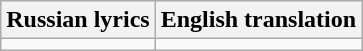<table class="wikitable">
<tr>
<th>Russian lyrics</th>
<th>English translation</th>
</tr>
<tr style="vertical-align:top; white-space:nowrap;">
<td></td>
<td></td>
</tr>
</table>
